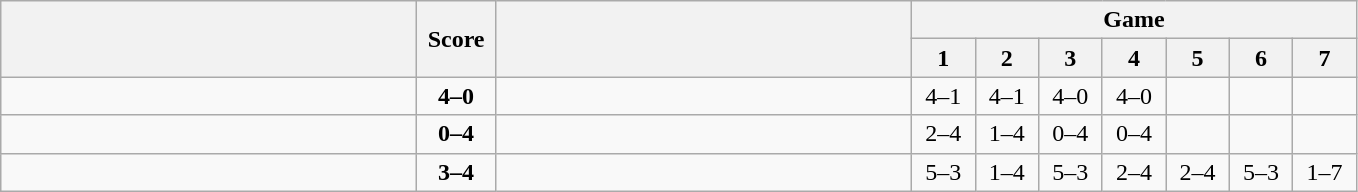<table class="wikitable" style="text-align: center;">
<tr>
<th rowspan=2 align="right" width="270"></th>
<th rowspan=2 width="45">Score</th>
<th rowspan=2 align="left" width="270"></th>
<th colspan=7>Game</th>
</tr>
<tr>
<th width="35">1</th>
<th width="35">2</th>
<th width="35">3</th>
<th width="35">4</th>
<th width="35">5</th>
<th width="35">6</th>
<th width="35">7</th>
</tr>
<tr>
<td align=left><strong></strong></td>
<td align=center><strong>4–0</strong></td>
<td align=left></td>
<td>4–1</td>
<td>4–1</td>
<td>4–0</td>
<td>4–0</td>
<td></td>
<td></td>
<td></td>
</tr>
<tr>
<td align=left></td>
<td align=center><strong>0–4</strong></td>
<td align=left><strong></strong></td>
<td>2–4</td>
<td>1–4</td>
<td>0–4</td>
<td>0–4</td>
<td></td>
<td></td>
<td></td>
</tr>
<tr>
<td align=left></td>
<td align=center><strong>3–4</strong></td>
<td align=left><strong></strong></td>
<td>5–3</td>
<td>1–4</td>
<td>5–3</td>
<td>2–4</td>
<td>2–4</td>
<td>5–3</td>
<td>1–7</td>
</tr>
</table>
